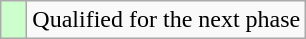<table class="wikitable">
<tr>
<td width="10px" bgcolor="#ccffcc"></td>
<td>Qualified for the next phase</td>
</tr>
</table>
